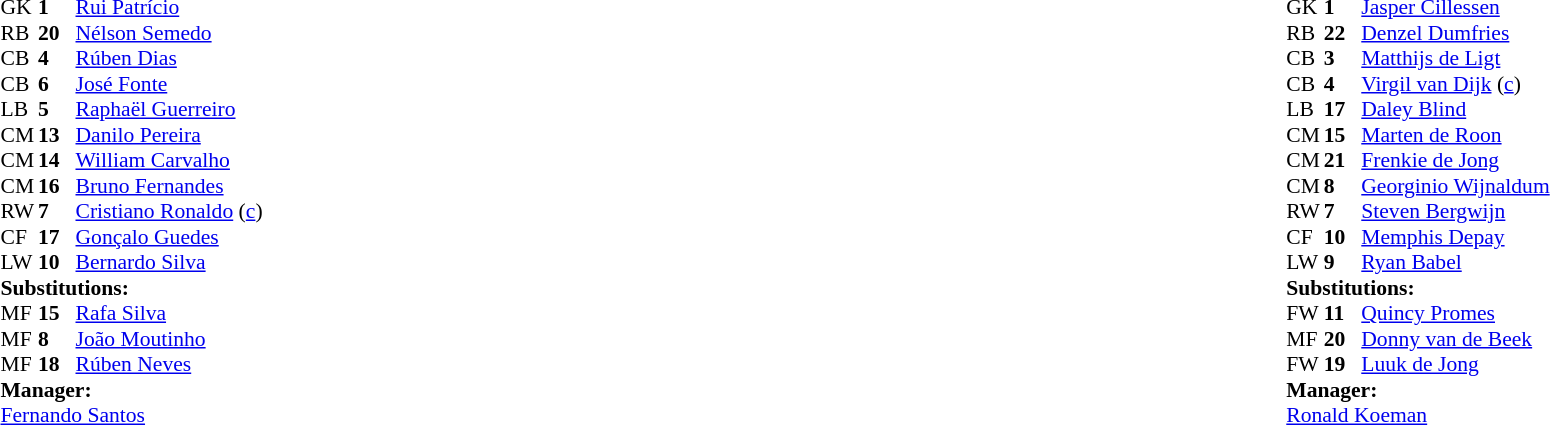<table width="100%">
<tr>
<td valign="top" width="40%"><br><table style="font-size:90%" cellspacing="0" cellpadding="0">
<tr>
<th width=25></th>
<th width=25></th>
</tr>
<tr>
<td>GK</td>
<td><strong>1</strong></td>
<td><a href='#'>Rui Patrício</a></td>
</tr>
<tr>
<td>RB</td>
<td><strong>20</strong></td>
<td><a href='#'>Nélson Semedo</a></td>
</tr>
<tr>
<td>CB</td>
<td><strong>4</strong></td>
<td><a href='#'>Rúben Dias</a></td>
</tr>
<tr>
<td>CB</td>
<td><strong>6</strong></td>
<td><a href='#'>José Fonte</a></td>
</tr>
<tr>
<td>LB</td>
<td><strong>5</strong></td>
<td><a href='#'>Raphaël Guerreiro</a></td>
</tr>
<tr>
<td>CM</td>
<td><strong>13</strong></td>
<td><a href='#'>Danilo Pereira</a></td>
</tr>
<tr>
<td>CM</td>
<td><strong>14</strong></td>
<td><a href='#'>William Carvalho</a></td>
<td></td>
<td></td>
</tr>
<tr>
<td>CM</td>
<td><strong>16</strong></td>
<td><a href='#'>Bruno Fernandes</a></td>
<td></td>
<td></td>
</tr>
<tr>
<td>RW</td>
<td><strong>7</strong></td>
<td><a href='#'>Cristiano Ronaldo</a> (<a href='#'>c</a>)</td>
</tr>
<tr>
<td>CF</td>
<td><strong>17</strong></td>
<td><a href='#'>Gonçalo Guedes</a></td>
<td></td>
<td></td>
</tr>
<tr>
<td>LW</td>
<td><strong>10</strong></td>
<td><a href='#'>Bernardo Silva</a></td>
</tr>
<tr>
<td colspan=3><strong>Substitutions:</strong></td>
</tr>
<tr>
<td>MF</td>
<td><strong>15</strong></td>
<td><a href='#'>Rafa Silva</a></td>
<td></td>
<td></td>
</tr>
<tr>
<td>MF</td>
<td><strong>8</strong></td>
<td><a href='#'>João Moutinho</a></td>
<td></td>
<td></td>
</tr>
<tr>
<td>MF</td>
<td><strong>18</strong></td>
<td><a href='#'>Rúben Neves</a></td>
<td></td>
<td></td>
</tr>
<tr>
<td colspan=3><strong>Manager:</strong></td>
</tr>
<tr>
<td colspan=3><a href='#'>Fernando Santos</a></td>
</tr>
</table>
</td>
<td valign="top"></td>
<td valign="top" width="50%"><br><table style="font-size:90%; margin:auto" cellspacing="0" cellpadding="0">
<tr>
<th width=25></th>
<th width=25></th>
</tr>
<tr>
<td>GK</td>
<td><strong>1</strong></td>
<td><a href='#'>Jasper Cillessen</a></td>
</tr>
<tr>
<td>RB</td>
<td><strong>22</strong></td>
<td><a href='#'>Denzel Dumfries</a></td>
<td></td>
</tr>
<tr>
<td>CB</td>
<td><strong>3</strong></td>
<td><a href='#'>Matthijs de Ligt</a></td>
</tr>
<tr>
<td>CB</td>
<td><strong>4</strong></td>
<td><a href='#'>Virgil van Dijk</a> (<a href='#'>c</a>)</td>
<td></td>
</tr>
<tr>
<td>LB</td>
<td><strong>17</strong></td>
<td><a href='#'>Daley Blind</a></td>
</tr>
<tr>
<td>CM</td>
<td><strong>15</strong></td>
<td><a href='#'>Marten de Roon</a></td>
<td></td>
<td></td>
</tr>
<tr>
<td>CM</td>
<td><strong>21</strong></td>
<td><a href='#'>Frenkie de Jong</a></td>
</tr>
<tr>
<td>CM</td>
<td><strong>8</strong></td>
<td><a href='#'>Georginio Wijnaldum</a></td>
</tr>
<tr>
<td>RW</td>
<td><strong>7</strong></td>
<td><a href='#'>Steven Bergwijn</a></td>
<td></td>
<td></td>
</tr>
<tr>
<td>CF</td>
<td><strong>10</strong></td>
<td><a href='#'>Memphis Depay</a></td>
</tr>
<tr>
<td>LW</td>
<td><strong>9</strong></td>
<td><a href='#'>Ryan Babel</a></td>
<td></td>
<td></td>
</tr>
<tr>
<td colspan=3><strong>Substitutions:</strong></td>
</tr>
<tr>
<td>FW</td>
<td><strong>11</strong></td>
<td><a href='#'>Quincy Promes</a></td>
<td></td>
<td></td>
</tr>
<tr>
<td>MF</td>
<td><strong>20</strong></td>
<td><a href='#'>Donny van de Beek</a></td>
<td></td>
<td></td>
</tr>
<tr>
<td>FW</td>
<td><strong>19</strong></td>
<td><a href='#'>Luuk de Jong</a></td>
<td></td>
<td></td>
</tr>
<tr>
<td colspan=3><strong>Manager:</strong></td>
</tr>
<tr>
<td colspan=3><a href='#'>Ronald Koeman</a></td>
</tr>
</table>
</td>
</tr>
</table>
